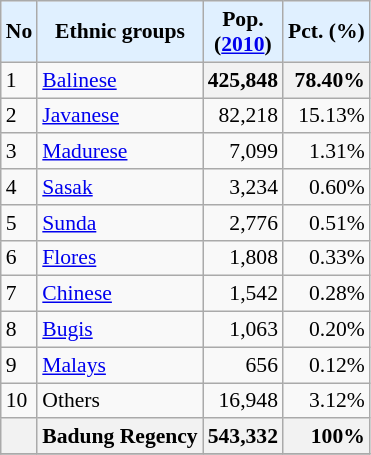<table class="wikitable sortable" style="font-size:90%;">
<tr>
<th style="background:#E0F0FF;">No</th>
<th style="background:#E0F0FF;">Ethnic groups</th>
<th style="background:#E0F0FF;">Pop.<br> (<a href='#'>2010</a>)</th>
<th style="background:#E0F0FF;">Pct. (%)</th>
</tr>
<tr>
<td>1</td>
<td><a href='#'>Balinese</a></td>
<th style="text-align: right;">425,848</th>
<th style="text-align: right;">78.40%</th>
</tr>
<tr>
<td>2</td>
<td><a href='#'>Javanese</a></td>
<td style="text-align: right;">82,218</td>
<td style="text-align: right;">15.13%</td>
</tr>
<tr>
<td>3</td>
<td><a href='#'>Madurese</a></td>
<td style="text-align: right;">7,099</td>
<td style="text-align: right;">1.31%</td>
</tr>
<tr>
<td>4</td>
<td><a href='#'>Sasak</a></td>
<td style="text-align: right;">3,234</td>
<td style="text-align: right;">0.60%</td>
</tr>
<tr>
<td>5</td>
<td><a href='#'>Sunda</a></td>
<td style="text-align: right;">2,776</td>
<td style="text-align: right;">0.51%</td>
</tr>
<tr>
<td>6</td>
<td><a href='#'>Flores</a></td>
<td style="text-align: right;">1,808</td>
<td style="text-align: right;">0.33%</td>
</tr>
<tr>
<td>7</td>
<td><a href='#'>Chinese</a></td>
<td style="text-align: right;">1,542</td>
<td style="text-align: right;">0.28%</td>
</tr>
<tr>
<td>8</td>
<td><a href='#'>Bugis</a></td>
<td style="text-align: right;">1,063</td>
<td style="text-align: right;">0.20%</td>
</tr>
<tr>
<td>9</td>
<td><a href='#'>Malays</a></td>
<td style="text-align: right;">656</td>
<td style="text-align: right;">0.12%</td>
</tr>
<tr>
<td>10</td>
<td>Others</td>
<td style="text-align: right;">16,948</td>
<td style="text-align: right;">3.12%</td>
</tr>
<tr>
<th></th>
<th>Badung Regency</th>
<th style="text-align: right;">543,332</th>
<th style="text-align: right;">100%</th>
</tr>
<tr>
</tr>
</table>
